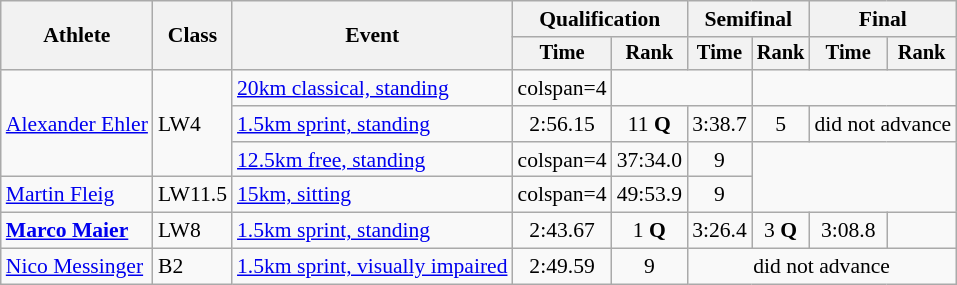<table class=wikitable style="font-size:90%">
<tr>
<th rowspan=2>Athlete</th>
<th rowspan=2>Class</th>
<th rowspan=2>Event</th>
<th colspan=2>Qualification</th>
<th colspan=2>Semifinal</th>
<th colspan=2>Final</th>
</tr>
<tr style="font-size:95%">
<th>Time</th>
<th>Rank</th>
<th>Time</th>
<th>Rank</th>
<th>Time</th>
<th>Rank</th>
</tr>
<tr>
<td rowspan=3><a href='#'>Alexander Ehler</a></td>
<td rowspan=3>LW4</td>
<td><a href='#'>20km classical, standing</a></td>
<td>colspan=4 </td>
<td colspan=2 align="center"></td>
</tr>
<tr>
<td><a href='#'>1.5km sprint, standing</a></td>
<td align="center">2:56.15</td>
<td align="center">11 <strong>Q</strong></td>
<td align="center">3:38.7</td>
<td align="center">5</td>
<td colspan=2 align="center">did not advance</td>
</tr>
<tr>
<td><a href='#'>12.5km free, standing</a></td>
<td>colspan=4 </td>
<td align="center">37:34.0</td>
<td align="center">9</td>
</tr>
<tr>
<td><a href='#'>Martin Fleig</a></td>
<td>LW11.5</td>
<td><a href='#'>15km, sitting</a></td>
<td>colspan=4 </td>
<td align="center">49:53.9</td>
<td align="center">9</td>
</tr>
<tr>
<td><strong><a href='#'>Marco Maier</a></strong></td>
<td>LW8</td>
<td><a href='#'>1.5km sprint, standing</a></td>
<td align="center">2:43.67</td>
<td align="center">1 <strong>Q</strong></td>
<td align="center">3:26.4</td>
<td align="center">3 <strong>Q</strong></td>
<td align="center">3:08.8</td>
<td align="center"></td>
</tr>
<tr>
<td><a href='#'>Nico Messinger</a><br></td>
<td>B2</td>
<td><a href='#'>1.5km sprint, visually impaired</a></td>
<td align="center">2:49.59</td>
<td align="center">9</td>
<td colspan=4 align="center">did not advance</td>
</tr>
</table>
